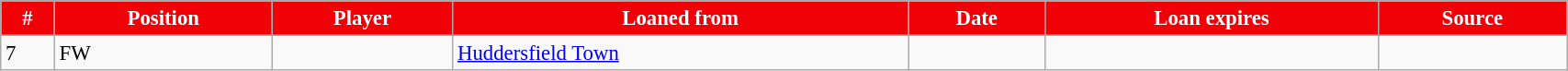<table class="wikitable sortable" style="width:90%; text-align:center; font-size:95%; text-align:left">
<tr>
<th style="background:#EF0107; color:#FFFFFF">#</th>
<th style="background:#EF0107; color:#FFFFFF">Position</th>
<th style="background:#EF0107; color:#FFFFFF">Player</th>
<th style="background:#EF0107; color:#FFFFFF">Loaned from</th>
<th style="background:#EF0107; color:#FFFFFF">Date</th>
<th style="background:#EF0107; color:#FFFFFF">Loan expires</th>
<th style="background:#EF0107; color:#FFFFFF">Source</th>
</tr>
<tr>
<td>7</td>
<td>FW</td>
<td></td>
<td> <a href='#'>Huddersfield Town</a></td>
<td></td>
<td></td>
<td></td>
</tr>
</table>
